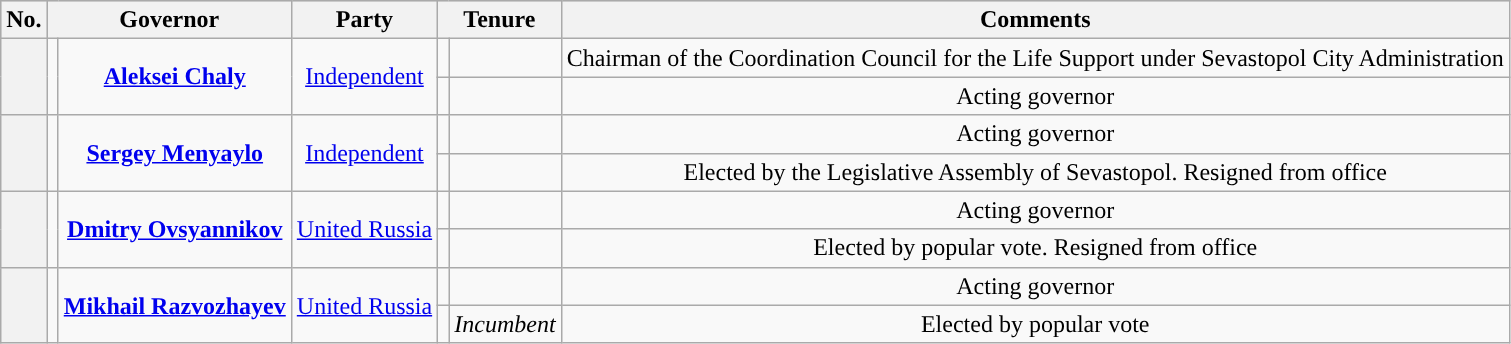<table class="wikitable" style="text-align:center">
<tr style="background:#cccccc" bgcolor=#E6E6AA>
<th>No.</th>
<th colspan=2>Governor</th>
<th>Party</th>
<th colspan=2>Tenure</th>
<th>Comments</th>
</tr>
<tr>
<th rowspan=2 style="background:"></th>
<td rowspan=2></td>
<td rowspan=2><strong><a href='#'>Aleksei Chaly</a></strong><br></td>
<td rowspan=2><a href='#'>Independent</a></td>
<td></td>
<td></td>
<td>Chairman of the Coordination Council for the Life Support under Sevastopol City Administration</td>
</tr>
<tr>
<td></td>
<td></td>
<td>Acting governor</td>
</tr>
<tr>
<th rowspan=2 style="background:"></th>
<td rowspan=2></td>
<td rowspan=2><strong><a href='#'>Sergey Menyaylo</a></strong><br></td>
<td rowspan=2><a href='#'>Independent</a></td>
<td></td>
<td></td>
<td>Acting governor</td>
</tr>
<tr>
<td></td>
<td></td>
<td>Elected by the Legislative Assembly of Sevastopol. Resigned from office</td>
</tr>
<tr>
<th rowspan=2 style="background:"></th>
<td rowspan=2></td>
<td rowspan=2><strong><a href='#'>Dmitry Ovsyannikov</a></strong><br></td>
<td rowspan=2><a href='#'>United Russia</a></td>
<td></td>
<td></td>
<td>Acting governor</td>
</tr>
<tr>
<td></td>
<td></td>
<td>Elected by popular vote. Resigned from office</td>
</tr>
<tr>
<th rowspan=2 style="background:"></th>
<td rowspan=2></td>
<td rowspan=2><strong><a href='#'>Mikhail Razvozhayev</a></strong><br></td>
<td rowspan=2><a href='#'>United Russia</a></td>
<td></td>
<td></td>
<td>Acting governor</td>
</tr>
<tr>
<td></td>
<td><em>Incumbent</em></td>
<td>Elected by popular vote</td>
</tr>
</table>
